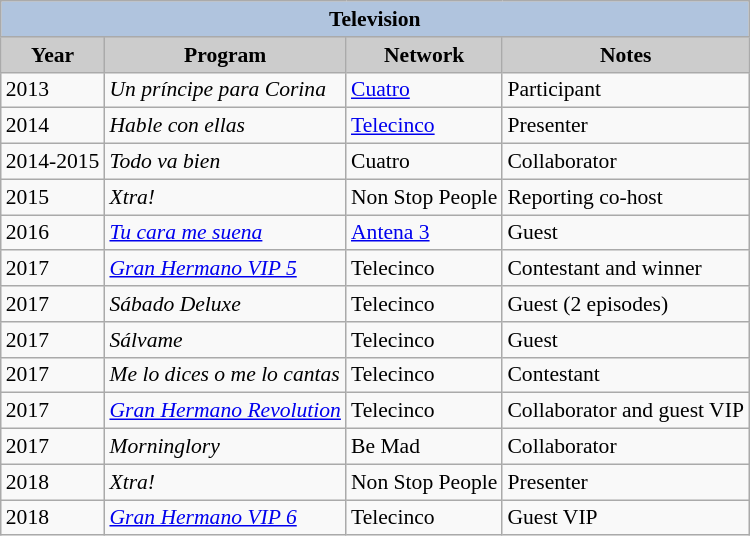<table class="wikitable" style="font-size: 90%;">
<tr>
<th colspan=4 style="background:#B0C4DE;">Television</th>
</tr>
<tr>
<th style="background: #CCCCCC;">Year</th>
<th style="background: #CCCCCC;">Program</th>
<th style="background: #CCCCCC;">Network</th>
<th style="background: #CCCCCC;">Notes</th>
</tr>
<tr>
<td>2013</td>
<td><em>Un príncipe para Corina</em></td>
<td><a href='#'>Cuatro</a></td>
<td>Participant</td>
</tr>
<tr>
<td>2014</td>
<td><em>Hable con ellas</em></td>
<td><a href='#'>Telecinco</a></td>
<td>Presenter</td>
</tr>
<tr>
<td>2014-2015</td>
<td><em>Todo va bien</em></td>
<td>Cuatro</td>
<td>Collaborator</td>
</tr>
<tr>
<td>2015</td>
<td><em>Xtra!</em></td>
<td>Non Stop People</td>
<td>Reporting co-host</td>
</tr>
<tr>
<td>2016</td>
<td><em><a href='#'>Tu cara me suena</a></em></td>
<td><a href='#'>Antena 3</a></td>
<td>Guest</td>
</tr>
<tr>
<td>2017</td>
<td><em><a href='#'>Gran Hermano VIP 5</a></em></td>
<td>Telecinco</td>
<td>Contestant and winner</td>
</tr>
<tr>
<td>2017</td>
<td><em>Sábado Deluxe</em></td>
<td>Telecinco</td>
<td>Guest (2 episodes)</td>
</tr>
<tr>
<td>2017</td>
<td><em>Sálvame</em></td>
<td>Telecinco</td>
<td>Guest</td>
</tr>
<tr>
<td>2017</td>
<td><em>Me lo dices o me lo cantas</em></td>
<td>Telecinco</td>
<td>Contestant</td>
</tr>
<tr>
<td>2017</td>
<td><em><a href='#'>Gran Hermano Revolution</a></em></td>
<td>Telecinco</td>
<td>Collaborator and guest VIP</td>
</tr>
<tr>
<td>2017</td>
<td><em>Morninglory</em></td>
<td>Be Mad</td>
<td>Collaborator</td>
</tr>
<tr>
<td>2018</td>
<td><em>Xtra!</em></td>
<td>Non Stop People</td>
<td>Presenter</td>
</tr>
<tr>
<td>2018</td>
<td><em><a href='#'>Gran Hermano VIP 6</a></em></td>
<td>Telecinco</td>
<td>Guest VIP</td>
</tr>
</table>
